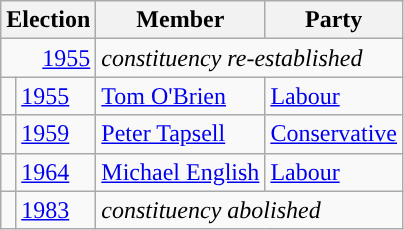<table class="wikitable">
<tr>
<th colspan="2">Election</th>
<th>Member</th>
<th>Party</th>
</tr>
<tr>
<td colspan="2" align="right"><a href='#'>1955</a></td>
<td colspan="2"><em>constituency re-established</em></td>
</tr>
<tr>
<td style="color:inherit;background-color: "></td>
<td><a href='#'>1955</a></td>
<td><a href='#'>Tom O'Brien</a></td>
<td><a href='#'>Labour</a></td>
</tr>
<tr>
<td style="color:inherit;background-color: "></td>
<td><a href='#'>1959</a></td>
<td><a href='#'>Peter Tapsell</a></td>
<td><a href='#'>Conservative</a></td>
</tr>
<tr>
<td style="color:inherit;background-color: "></td>
<td><a href='#'>1964</a></td>
<td><a href='#'>Michael English</a></td>
<td><a href='#'>Labour</a></td>
</tr>
<tr>
<td></td>
<td><a href='#'>1983</a></td>
<td colspan="2"><em>constituency abolished</em></td>
</tr>
</table>
